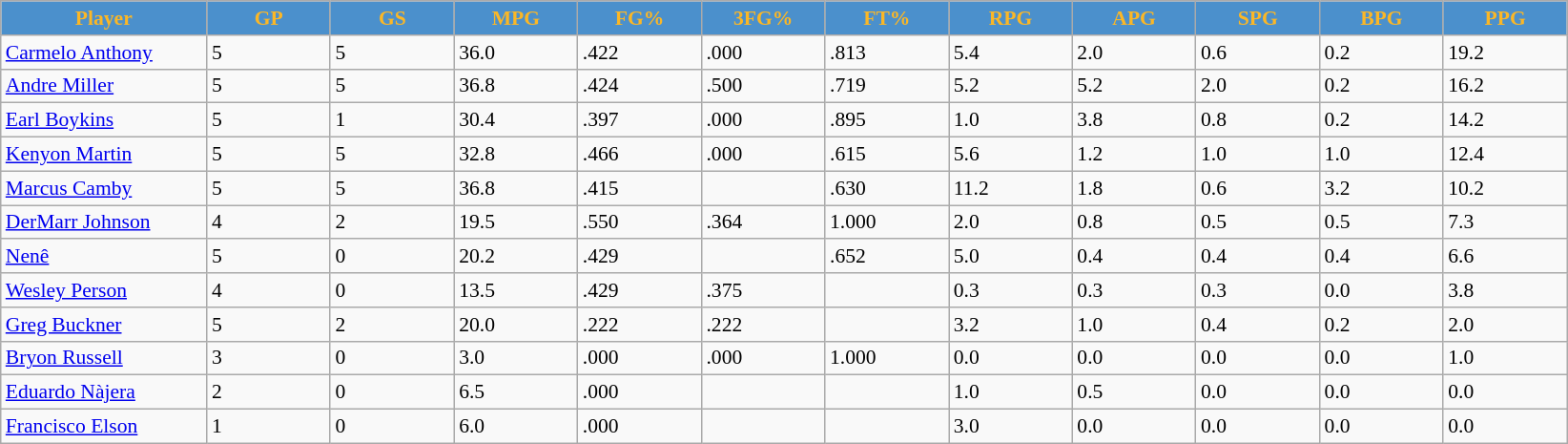<table class="wikitable sortable" style="font-size: 90%">
<tr>
<th style="background:#4b90cc;color:#Fbb726;" width="10%">Player</th>
<th style="background:#4b90cc;color:#Fbb726;" width="6%">GP</th>
<th style="background:#4b90cc;color:#Fbb726;" width="6%">GS</th>
<th style="background:#4b90cc;color:#Fbb726;" width="6%">MPG</th>
<th style="background:#4b90cc;color:#Fbb726;" width="6%">FG%</th>
<th style="background:#4b90cc;color:#Fbb726;" width="6%">3FG%</th>
<th style="background:#4b90cc;color:#Fbb726;" width="6%">FT%</th>
<th style="background:#4b90cc;color:#Fbb726;" width="6%">RPG</th>
<th style="background:#4b90cc;color:#Fbb726;" width="6%">APG</th>
<th style="background:#4b90cc;color:#Fbb726;" width="6%">SPG</th>
<th style="background:#4b90cc;color:#Fbb726;" width="6%">BPG</th>
<th style="background:#4b90cc;color:#Fbb726;" width="6%">PPG</th>
</tr>
<tr>
<td><a href='#'>Carmelo Anthony</a></td>
<td>5</td>
<td>5</td>
<td>36.0</td>
<td>.422</td>
<td>.000</td>
<td>.813</td>
<td>5.4</td>
<td>2.0</td>
<td>0.6</td>
<td>0.2</td>
<td>19.2</td>
</tr>
<tr>
<td><a href='#'>Andre Miller</a></td>
<td>5</td>
<td>5</td>
<td>36.8</td>
<td>.424</td>
<td>.500</td>
<td>.719</td>
<td>5.2</td>
<td>5.2</td>
<td>2.0</td>
<td>0.2</td>
<td>16.2</td>
</tr>
<tr>
<td><a href='#'>Earl Boykins</a></td>
<td>5</td>
<td>1</td>
<td>30.4</td>
<td>.397</td>
<td>.000</td>
<td>.895</td>
<td>1.0</td>
<td>3.8</td>
<td>0.8</td>
<td>0.2</td>
<td>14.2</td>
</tr>
<tr>
<td><a href='#'>Kenyon Martin</a></td>
<td>5</td>
<td>5</td>
<td>32.8</td>
<td>.466</td>
<td>.000</td>
<td>.615</td>
<td>5.6</td>
<td>1.2</td>
<td>1.0</td>
<td>1.0</td>
<td>12.4</td>
</tr>
<tr>
<td><a href='#'>Marcus Camby</a></td>
<td>5</td>
<td>5</td>
<td>36.8</td>
<td>.415</td>
<td></td>
<td>.630</td>
<td>11.2</td>
<td>1.8</td>
<td>0.6</td>
<td>3.2</td>
<td>10.2</td>
</tr>
<tr>
<td><a href='#'>DerMarr Johnson</a></td>
<td>4</td>
<td>2</td>
<td>19.5</td>
<td>.550</td>
<td>.364</td>
<td>1.000</td>
<td>2.0</td>
<td>0.8</td>
<td>0.5</td>
<td>0.5</td>
<td>7.3</td>
</tr>
<tr>
<td><a href='#'>Nenê</a></td>
<td>5</td>
<td>0</td>
<td>20.2</td>
<td>.429</td>
<td></td>
<td>.652</td>
<td>5.0</td>
<td>0.4</td>
<td>0.4</td>
<td>0.4</td>
<td>6.6</td>
</tr>
<tr>
<td><a href='#'>Wesley Person</a></td>
<td>4</td>
<td>0</td>
<td>13.5</td>
<td>.429</td>
<td>.375</td>
<td></td>
<td>0.3</td>
<td>0.3</td>
<td>0.3</td>
<td>0.0</td>
<td>3.8</td>
</tr>
<tr>
<td><a href='#'>Greg Buckner</a></td>
<td>5</td>
<td>2</td>
<td>20.0</td>
<td>.222</td>
<td>.222</td>
<td></td>
<td>3.2</td>
<td>1.0</td>
<td>0.4</td>
<td>0.2</td>
<td>2.0</td>
</tr>
<tr>
<td><a href='#'>Bryon Russell</a></td>
<td>3</td>
<td>0</td>
<td>3.0</td>
<td>.000</td>
<td>.000</td>
<td>1.000</td>
<td>0.0</td>
<td>0.0</td>
<td>0.0</td>
<td>0.0</td>
<td>1.0</td>
</tr>
<tr>
<td><a href='#'>Eduardo Nàjera</a></td>
<td>2</td>
<td>0</td>
<td>6.5</td>
<td>.000</td>
<td></td>
<td></td>
<td>1.0</td>
<td>0.5</td>
<td>0.0</td>
<td>0.0</td>
<td>0.0</td>
</tr>
<tr>
<td><a href='#'>Francisco Elson</a></td>
<td>1</td>
<td>0</td>
<td>6.0</td>
<td>.000</td>
<td></td>
<td></td>
<td>3.0</td>
<td>0.0</td>
<td>0.0</td>
<td>0.0</td>
<td>0.0</td>
</tr>
</table>
